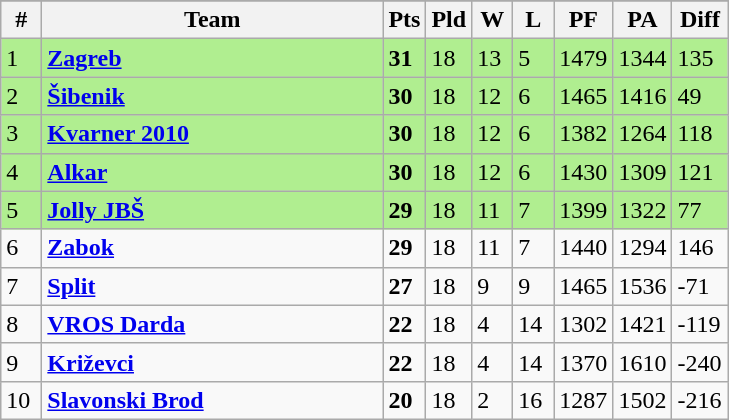<table class=wikitable>
<tr align=center>
</tr>
<tr>
<th width=20>#</th>
<th width=220>Team</th>
<th width=20>Pts</th>
<th width=20>Pld</th>
<th width=20>W</th>
<th width=20>L</th>
<th width=30>PF</th>
<th width=30>PA</th>
<th width=30>Diff</th>
</tr>
<tr bgcolor=B0EE90>
<td>1</td>
<td align="left"><strong><a href='#'>Zagreb</a></strong></td>
<td><strong>31</strong></td>
<td>18</td>
<td>13</td>
<td>5</td>
<td>1479</td>
<td>1344</td>
<td>135</td>
</tr>
<tr bgcolor=B0EE90>
<td>2</td>
<td align="left"><strong><a href='#'>Šibenik</a></strong></td>
<td><strong>30</strong></td>
<td>18</td>
<td>12</td>
<td>6</td>
<td>1465</td>
<td>1416</td>
<td>49</td>
</tr>
<tr bgcolor=B0EE90>
<td>3</td>
<td align="left"><strong><a href='#'>Kvarner 2010</a></strong></td>
<td><strong>30</strong></td>
<td>18</td>
<td>12</td>
<td>6</td>
<td>1382</td>
<td>1264</td>
<td>118</td>
</tr>
<tr bgcolor=B0EE90>
<td>4</td>
<td align="left"><strong><a href='#'>Alkar</a></strong></td>
<td><strong>30</strong></td>
<td>18</td>
<td>12</td>
<td>6</td>
<td>1430</td>
<td>1309</td>
<td>121</td>
</tr>
<tr bgcolor=B0EE90>
<td>5</td>
<td align="left"><strong><a href='#'>Jolly JBŠ</a></strong></td>
<td><strong>29</strong></td>
<td>18</td>
<td>11</td>
<td>7</td>
<td>1399</td>
<td>1322</td>
<td>77</td>
</tr>
<tr>
<td>6</td>
<td align="left"><strong><a href='#'>Zabok</a></strong></td>
<td><strong>29</strong></td>
<td>18</td>
<td>11</td>
<td>7</td>
<td>1440</td>
<td>1294</td>
<td>146</td>
</tr>
<tr>
<td>7</td>
<td align="left"><strong><a href='#'>Split</a></strong></td>
<td><strong>27</strong></td>
<td>18</td>
<td>9</td>
<td>9</td>
<td>1465</td>
<td>1536</td>
<td>-71</td>
</tr>
<tr>
<td>8</td>
<td align="left"><strong><a href='#'>VROS Darda</a></strong></td>
<td><strong>22</strong></td>
<td>18</td>
<td>4</td>
<td>14</td>
<td>1302</td>
<td>1421</td>
<td>-119</td>
</tr>
<tr>
<td>9</td>
<td align="left"><strong><a href='#'>Križevci</a></strong></td>
<td><strong>22</strong></td>
<td>18</td>
<td>4</td>
<td>14</td>
<td>1370</td>
<td>1610</td>
<td>-240</td>
</tr>
<tr>
<td>10</td>
<td align="left"><strong><a href='#'>Slavonski Brod</a></strong></td>
<td><strong>20</strong></td>
<td>18</td>
<td>2</td>
<td>16</td>
<td>1287</td>
<td>1502</td>
<td>-216</td>
</tr>
</table>
